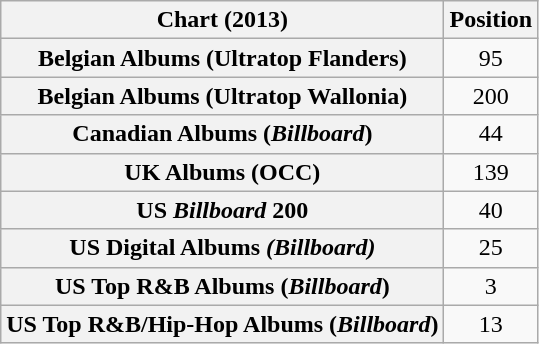<table class="wikitable sortable plainrowheaders" style="text-align:center">
<tr>
<th scope="col">Chart (2013)</th>
<th scope="col">Position</th>
</tr>
<tr>
<th scope="row">Belgian Albums (Ultratop Flanders)</th>
<td>95</td>
</tr>
<tr>
<th scope="row">Belgian Albums (Ultratop Wallonia)</th>
<td>200</td>
</tr>
<tr>
<th scope="row">Canadian Albums (<em>Billboard</em>)</th>
<td>44</td>
</tr>
<tr>
<th scope="row">UK Albums (OCC)</th>
<td>139</td>
</tr>
<tr>
<th scope="row">US <em>Billboard</em> 200</th>
<td>40</td>
</tr>
<tr>
<th scope="row">US Digital Albums <em>(Billboard)</em></th>
<td>25</td>
</tr>
<tr>
<th scope="row">US Top R&B Albums (<em>Billboard</em>)</th>
<td>3</td>
</tr>
<tr>
<th scope="row">US Top R&B/Hip-Hop Albums (<em>Billboard</em>)</th>
<td style="text-align:center;">13</td>
</tr>
</table>
